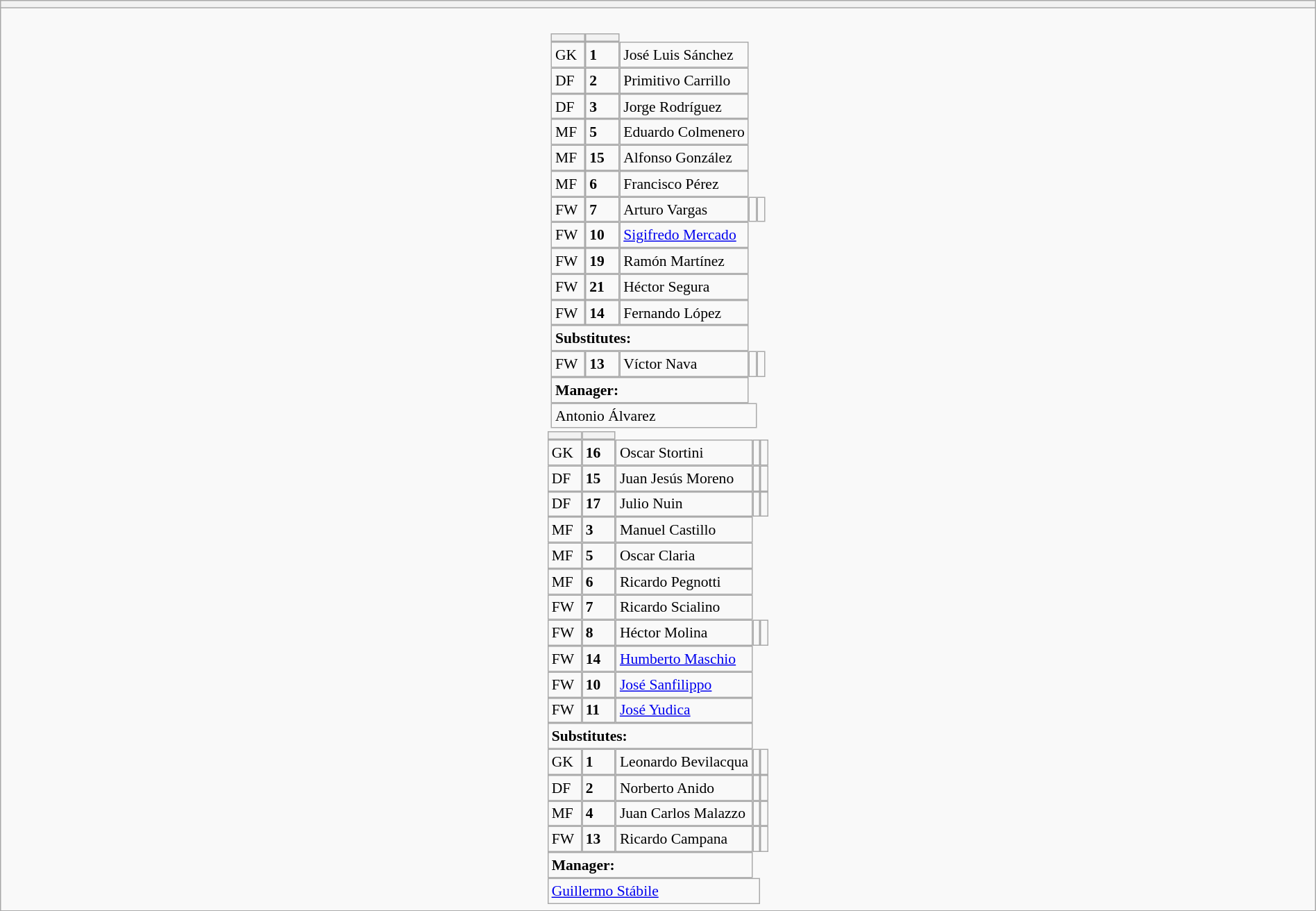<table style="width:100%" class="wikitable collapsible collapsed">
<tr>
<th></th>
</tr>
<tr>
<td><br>






<table style="font-size:90%; margin:0.2em auto;" cellspacing="0" cellpadding="0">
<tr>
<th width="25"></th>
<th width="25"></th>
</tr>
<tr>
<td>GK</td>
<td><strong>1</strong></td>
<td>José Luis Sánchez</td>
</tr>
<tr>
<td>DF</td>
<td><strong>2</strong></td>
<td>Primitivo Carrillo</td>
</tr>
<tr>
<td>DF</td>
<td><strong>3</strong></td>
<td>Jorge Rodríguez</td>
</tr>
<tr>
<td>MF</td>
<td><strong>5</strong></td>
<td>Eduardo Colmenero</td>
</tr>
<tr>
<td>MF</td>
<td><strong>15</strong></td>
<td>Alfonso González</td>
</tr>
<tr>
<td>MF</td>
<td><strong>6</strong></td>
<td>Francisco Pérez</td>
</tr>
<tr>
<td>FW</td>
<td><strong>7</strong></td>
<td>Arturo Vargas</td>
<td></td>
<td></td>
</tr>
<tr>
<td>FW</td>
<td><strong>10</strong></td>
<td><a href='#'>Sigifredo Mercado</a></td>
</tr>
<tr>
<td>FW</td>
<td><strong>19</strong></td>
<td>Ramón Martínez</td>
</tr>
<tr>
<td>FW</td>
<td><strong>21</strong></td>
<td>Héctor Segura</td>
</tr>
<tr>
<td>FW</td>
<td><strong>14</strong></td>
<td>Fernando López</td>
</tr>
<tr>
<td colspan=3><strong>Substitutes:</strong></td>
</tr>
<tr>
<td>FW</td>
<td><strong>13</strong></td>
<td>Víctor Nava</td>
<td></td>
<td></td>
</tr>
<tr>
<td colspan=3><strong>Manager:</strong></td>
</tr>
<tr>
<td colspan=4> Antonio Álvarez</td>
</tr>
</table>
<table cellspacing="0" cellpadding="0" style="font-size:90%; margin:0.2em auto;">
<tr>
<th width="25"></th>
<th width="25"></th>
</tr>
<tr>
<td>GK</td>
<td><strong>16</strong></td>
<td>Oscar Stortini</td>
<td></td>
<td></td>
</tr>
<tr>
<td>DF</td>
<td><strong> 15</strong></td>
<td>Juan Jesús Moreno</td>
<td></td>
<td></td>
</tr>
<tr>
<td>DF</td>
<td><strong>17</strong></td>
<td>Julio Nuin</td>
<td></td>
<td></td>
</tr>
<tr>
<td>MF</td>
<td><strong>3</strong></td>
<td>Manuel Castillo</td>
</tr>
<tr>
<td>MF</td>
<td><strong>5</strong></td>
<td>Oscar Claria</td>
</tr>
<tr>
<td>MF</td>
<td><strong>6</strong></td>
<td>Ricardo Pegnotti</td>
</tr>
<tr>
<td>FW</td>
<td><strong>7</strong></td>
<td>Ricardo Scialino</td>
</tr>
<tr>
<td>FW</td>
<td><strong>8</strong></td>
<td>Héctor Molina</td>
<td></td>
<td></td>
</tr>
<tr>
<td>FW</td>
<td><strong>14</strong></td>
<td><a href='#'>Humberto Maschio</a></td>
</tr>
<tr>
<td>FW</td>
<td><strong>10</strong></td>
<td><a href='#'>José Sanfilippo</a></td>
</tr>
<tr>
<td>FW</td>
<td><strong>11</strong></td>
<td><a href='#'>José Yudica</a></td>
</tr>
<tr>
<td colspan=3><strong>Substitutes:</strong></td>
</tr>
<tr>
<td>GK</td>
<td><strong>1</strong></td>
<td>Leonardo Bevilacqua</td>
<td></td>
<td></td>
</tr>
<tr>
<td>DF</td>
<td><strong>2</strong></td>
<td>Norberto Anido</td>
<td></td>
<td></td>
</tr>
<tr>
<td>MF</td>
<td><strong>4</strong></td>
<td>Juan Carlos Malazzo</td>
<td></td>
<td></td>
</tr>
<tr>
<td>FW</td>
<td><strong>13</strong></td>
<td>Ricardo Campana</td>
<td></td>
<td></td>
</tr>
<tr>
<td colspan=3><strong>Manager:</strong></td>
</tr>
<tr>
<td colspan=4> <a href='#'>Guillermo Stábile</a></td>
</tr>
</table>
</td>
</tr>
</table>
